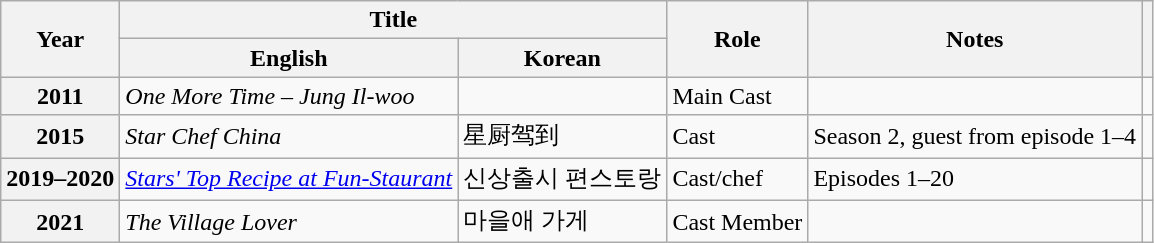<table class="wikitable sortable plainrowheaders">
<tr>
<th scope="col" rowspan="2">Year</th>
<th scope="col" colspan="2">Title</th>
<th scope="col" rowspan="2">Role</th>
<th scope="col" rowspan="2" class="unsortable">Notes</th>
<th scope="col" rowspan="2" class="unsortable"></th>
</tr>
<tr>
<th>English</th>
<th>Korean</th>
</tr>
<tr>
<th scope="row">2011</th>
<td><em>One More Time – Jung Il-woo</em></td>
<td></td>
<td>Main Cast</td>
<td></td>
<td></td>
</tr>
<tr>
<th scope="row">2015</th>
<td><em>Star Chef China</em></td>
<td>星厨驾到</td>
<td>Cast</td>
<td>Season 2, guest from episode 1–4</td>
<td></td>
</tr>
<tr>
<th scope="row">2019–2020</th>
<td><em><a href='#'>Stars' Top Recipe at Fun-Staurant</a></em></td>
<td>신상출시 편스토랑</td>
<td>Cast/chef</td>
<td>Episodes 1–20</td>
<td></td>
</tr>
<tr>
<th scope="row">2021</th>
<td><em>The Village Lover</em></td>
<td>마을애 가게</td>
<td>Cast Member</td>
<td></td>
<td></td>
</tr>
</table>
